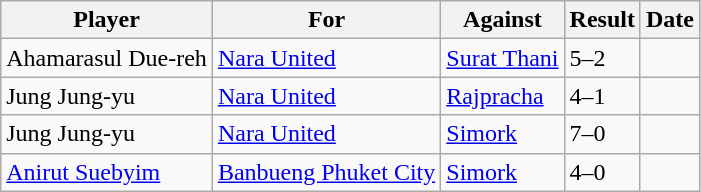<table class="wikitable sortable">
<tr>
<th>Player</th>
<th>For</th>
<th>Against</th>
<th align=center>Result</th>
<th>Date</th>
</tr>
<tr>
<td> Ahamarasul Due-reh</td>
<td><a href='#'>Nara United</a></td>
<td><a href='#'>Surat Thani</a></td>
<td>5–2</td>
<td></td>
</tr>
<tr>
<td> Jung Jung-yu</td>
<td><a href='#'>Nara United</a></td>
<td><a href='#'>Rajpracha</a></td>
<td>4–1</td>
<td></td>
</tr>
<tr>
<td> Jung Jung-yu</td>
<td><a href='#'>Nara United</a></td>
<td><a href='#'>Simork</a></td>
<td>7–0</td>
<td></td>
</tr>
<tr>
<td> <a href='#'>Anirut Suebyim</a></td>
<td><a href='#'>Banbueng Phuket City</a></td>
<td><a href='#'>Simork</a></td>
<td>4–0</td>
<td></td>
</tr>
</table>
